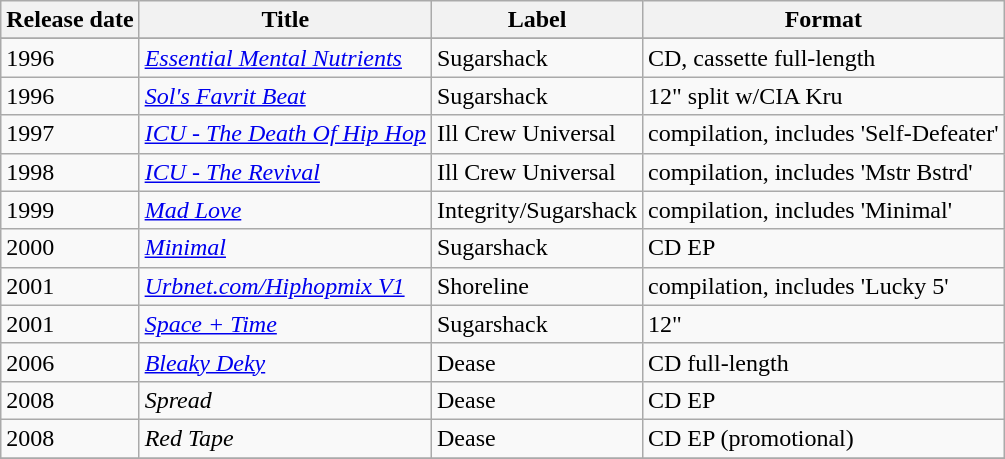<table class="wikitable">
<tr>
<th>Release date</th>
<th>Title</th>
<th>Label</th>
<th>Format</th>
</tr>
<tr>
</tr>
<tr>
<td>1996</td>
<td><em><a href='#'>Essential Mental Nutrients</a></em></td>
<td>Sugarshack</td>
<td>CD, cassette full-length</td>
</tr>
<tr>
<td>1996</td>
<td><em><a href='#'>Sol's Favrit Beat</a></em></td>
<td>Sugarshack</td>
<td>12" split w/CIA Kru</td>
</tr>
<tr>
<td>1997</td>
<td><em><a href='#'>ICU - The Death Of Hip Hop</a></em></td>
<td>Ill Crew Universal</td>
<td>compilation, includes 'Self-Defeater'</td>
</tr>
<tr>
<td>1998</td>
<td><em><a href='#'>ICU - The Revival</a></em></td>
<td>Ill Crew Universal</td>
<td>compilation, includes 'Mstr Bstrd'</td>
</tr>
<tr>
<td>1999</td>
<td><em><a href='#'>Mad Love</a></em></td>
<td>Integrity/Sugarshack</td>
<td>compilation, includes 'Minimal'</td>
</tr>
<tr>
<td>2000</td>
<td><em><a href='#'>Minimal</a></em></td>
<td>Sugarshack</td>
<td>CD EP</td>
</tr>
<tr>
<td>2001</td>
<td><em><a href='#'>Urbnet.com/Hiphopmix V1</a></em></td>
<td>Shoreline</td>
<td>compilation, includes 'Lucky 5'</td>
</tr>
<tr>
<td>2001</td>
<td><em><a href='#'>Space + Time</a></em></td>
<td>Sugarshack</td>
<td>12"</td>
</tr>
<tr>
<td>2006</td>
<td><em><a href='#'>Bleaky Deky</a></em></td>
<td>Dease</td>
<td>CD full-length</td>
</tr>
<tr>
<td>2008</td>
<td><em>Spread</em></td>
<td>Dease</td>
<td>CD EP</td>
</tr>
<tr>
<td>2008</td>
<td><em>Red Tape</em></td>
<td>Dease</td>
<td>CD EP (promotional)</td>
</tr>
<tr>
</tr>
</table>
